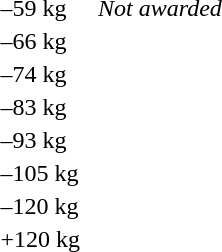<table>
<tr>
<td>–59 kg</td>
<td></td>
<td></td>
<td><em>Not awarded</em></td>
</tr>
<tr>
<td>–66 kg</td>
<td></td>
<td></td>
<td></td>
</tr>
<tr>
<td>–74 kg</td>
<td></td>
<td></td>
<td></td>
</tr>
<tr>
<td>–83 kg</td>
<td></td>
<td></td>
<td></td>
</tr>
<tr>
<td>–93 kg</td>
<td></td>
<td></td>
<td></td>
</tr>
<tr>
<td>–105 kg</td>
<td></td>
<td></td>
<td></td>
</tr>
<tr>
<td>–120 kg</td>
<td></td>
<td></td>
<td></td>
</tr>
<tr>
<td>+120 kg</td>
<td></td>
<td></td>
<td></td>
</tr>
</table>
